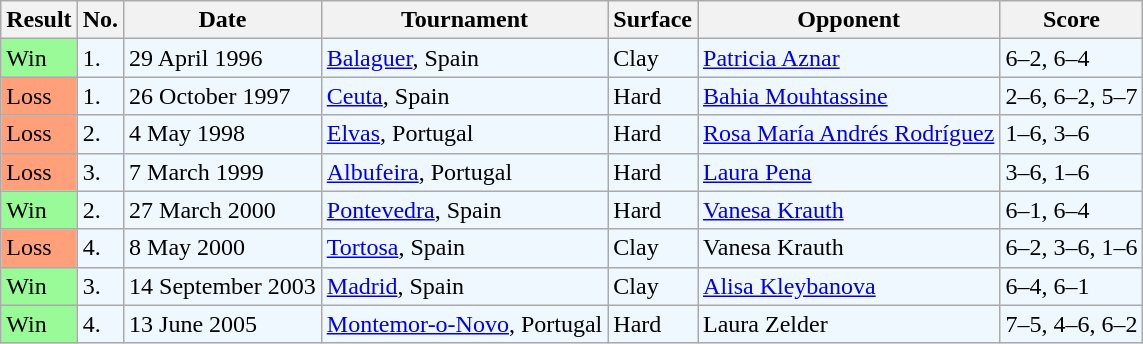<table class="sortable wikitable">
<tr>
<th>Result</th>
<th>No.</th>
<th>Date</th>
<th>Tournament</th>
<th>Surface</th>
<th>Opponent</th>
<th class="unsortable">Score</th>
</tr>
<tr style="background:#f0f8ff;">
<td style="background:#98fb98;">Win</td>
<td>1.</td>
<td>29 April 1996</td>
<td><a href='#'>Balaguer</a>, Spain</td>
<td>Clay</td>
<td> <a href='#'>Patricia Aznar</a></td>
<td>6–2, 6–4</td>
</tr>
<tr style="background:#f0f8ff;">
<td style="background:#ffa07a;">Loss</td>
<td>1.</td>
<td>26 October 1997</td>
<td><a href='#'>Ceuta</a>, Spain</td>
<td>Hard</td>
<td> <a href='#'>Bahia Mouhtassine</a></td>
<td>2–6, 6–2, 5–7</td>
</tr>
<tr style="background:#f0f8ff;">
<td style="background:#ffa07a;">Loss</td>
<td>2.</td>
<td>4 May 1998</td>
<td><a href='#'>Elvas</a>, Portugal</td>
<td>Hard</td>
<td> <a href='#'>Rosa María Andrés Rodríguez</a></td>
<td>1–6, 3–6</td>
</tr>
<tr style="background:#f0f8ff;">
<td style="background:#ffa07a;">Loss</td>
<td>3.</td>
<td>7 March 1999</td>
<td><a href='#'>Albufeira</a>, Portugal</td>
<td>Hard</td>
<td> <a href='#'>Laura Pena</a></td>
<td>3–6, 1–6</td>
</tr>
<tr style="background:#f0f8ff;">
<td style="background:#98fb98;">Win</td>
<td>2.</td>
<td>27 March 2000</td>
<td><a href='#'>Pontevedra</a>, Spain</td>
<td>Hard</td>
<td> <a href='#'>Vanesa Krauth</a></td>
<td>6–1, 6–4</td>
</tr>
<tr style="background:#f0f8ff;">
<td style="background:#ffa07a;">Loss</td>
<td>4.</td>
<td>8 May 2000</td>
<td><a href='#'>Tortosa</a>, Spain</td>
<td>Clay</td>
<td> Vanesa Krauth</td>
<td>6–2, 3–6, 1–6</td>
</tr>
<tr style="background:#f0f8ff;">
<td style="background:#98fb98;">Win</td>
<td>3.</td>
<td>14 September 2003</td>
<td><a href='#'>Madrid</a>, Spain</td>
<td>Clay</td>
<td> <a href='#'>Alisa Kleybanova</a></td>
<td>6–4, 6–1</td>
</tr>
<tr style="background:#f0f8ff;">
<td style="background:#98fb98;">Win</td>
<td>4.</td>
<td>13 June 2005</td>
<td><a href='#'>Montemor-o-Novo</a>, Portugal</td>
<td>Hard</td>
<td> Laura Zelder</td>
<td>7–5, 4–6, 6–2</td>
</tr>
</table>
